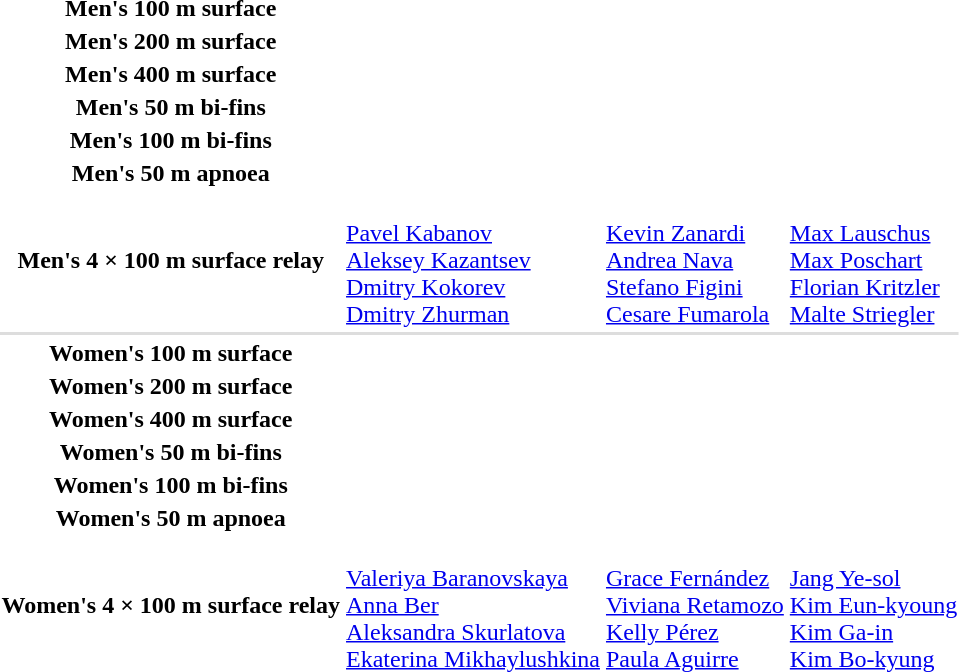<table>
<tr>
<th scope="row">Men's 100 m surface</th>
<td></td>
<td></td>
<td></td>
</tr>
<tr>
<th scope="row">Men's 200 m surface</th>
<td></td>
<td></td>
<td></td>
</tr>
<tr>
<th scope="row">Men's 400 m surface</th>
<td></td>
<td></td>
<td></td>
</tr>
<tr>
<th scope="row">Men's 50 m bi-fins</th>
<td></td>
<td></td>
<td></td>
</tr>
<tr>
<th scope="row">Men's 100 m bi-fins</th>
<td></td>
<td></td>
<td></td>
</tr>
<tr>
<th scope="row">Men's 50 m apnoea</th>
<td></td>
<td></td>
<td></td>
</tr>
<tr>
<th scope="row">Men's 4 × 100 m surface relay</th>
<td><br><a href='#'>Pavel Kabanov</a><br><a href='#'>Aleksey Kazantsev</a><br><a href='#'>Dmitry Kokorev</a><br><a href='#'>Dmitry Zhurman</a></td>
<td><br><a href='#'>Kevin Zanardi</a><br><a href='#'>Andrea Nava</a><br><a href='#'>Stefano Figini</a><br><a href='#'>Cesare Fumarola</a></td>
<td><br><a href='#'>Max Lauschus</a><br><a href='#'>Max Poschart</a><br><a href='#'>Florian Kritzler</a><br><a href='#'>Malte Striegler</a></td>
</tr>
<tr bgcolor=#DDDDDD>
<td colspan=4></td>
</tr>
<tr>
<th scope="row">Women's 100 m surface</th>
<td></td>
<td></td>
<td></td>
</tr>
<tr>
<th scope="row">Women's 200 m surface</th>
<td></td>
<td></td>
<td></td>
</tr>
<tr>
<th scope="row">Women's 400 m surface</th>
<td></td>
<td></td>
<td></td>
</tr>
<tr>
<th scope="row">Women's 50 m bi-fins</th>
<td></td>
<td></td>
<td></td>
</tr>
<tr>
<th scope="row">Women's 100 m bi-fins</th>
<td></td>
<td></td>
<td></td>
</tr>
<tr>
<th scope="row">Women's 50 m apnoea</th>
<td></td>
<td></td>
<td></td>
</tr>
<tr>
<th scope="row">Women's 4 × 100 m surface relay</th>
<td><br><a href='#'>Valeriya Baranovskaya</a><br><a href='#'>Anna Ber</a><br><a href='#'>Aleksandra Skurlatova</a><br><a href='#'>Ekaterina Mikhaylushkina</a></td>
<td><br><a href='#'>Grace Fernández</a><br><a href='#'>Viviana Retamozo</a><br><a href='#'>Kelly Pérez</a><br><a href='#'>Paula Aguirre</a></td>
<td><br><a href='#'>Jang Ye-sol</a><br><a href='#'>Kim Eun-kyoung</a><br><a href='#'>Kim Ga-in</a><br><a href='#'>Kim Bo-kyung</a></td>
</tr>
</table>
